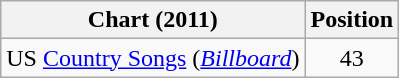<table class="wikitable sortable">
<tr>
<th scope="col">Chart (2011)</th>
<th scope="col">Position</th>
</tr>
<tr>
<td>US <a href='#'>Country Songs</a> (<em><a href='#'>Billboard</a></em>)</td>
<td align="center">43</td>
</tr>
</table>
